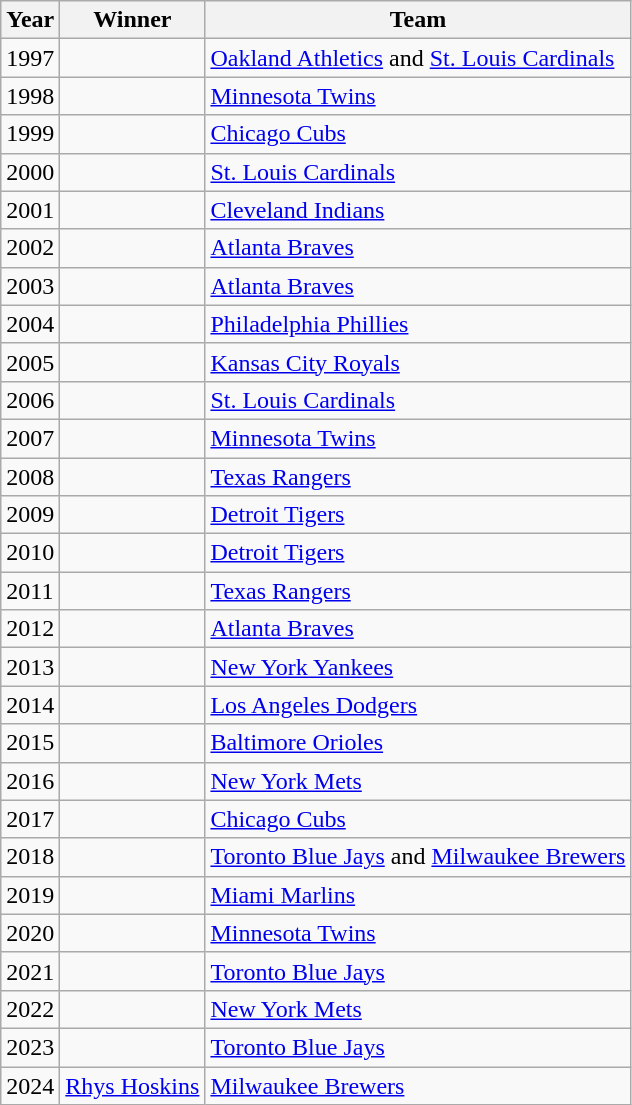<table class="wikitable sortable">
<tr>
<th>Year</th>
<th>Winner</th>
<th>Team</th>
</tr>
<tr>
<td>1997</td>
<td></td>
<td><a href='#'>Oakland Athletics</a> and <a href='#'>St. Louis Cardinals</a></td>
</tr>
<tr>
<td>1998</td>
<td></td>
<td><a href='#'>Minnesota Twins</a></td>
</tr>
<tr>
<td>1999</td>
<td></td>
<td><a href='#'>Chicago Cubs</a></td>
</tr>
<tr>
<td>2000</td>
<td></td>
<td><a href='#'>St. Louis Cardinals</a></td>
</tr>
<tr>
<td>2001</td>
<td> </td>
<td><a href='#'>Cleveland Indians</a></td>
</tr>
<tr>
<td>2002</td>
<td> </td>
<td><a href='#'>Atlanta Braves</a></td>
</tr>
<tr>
<td>2003</td>
<td> </td>
<td><a href='#'>Atlanta Braves</a></td>
</tr>
<tr>
<td>2004</td>
<td> </td>
<td><a href='#'>Philadelphia Phillies</a></td>
</tr>
<tr>
<td>2005</td>
<td></td>
<td><a href='#'>Kansas City Royals</a></td>
</tr>
<tr>
<td>2006</td>
<td></td>
<td><a href='#'>St. Louis Cardinals</a></td>
</tr>
<tr>
<td>2007</td>
<td></td>
<td><a href='#'>Minnesota Twins</a></td>
</tr>
<tr>
<td>2008</td>
<td> </td>
<td><a href='#'>Texas Rangers</a></td>
</tr>
<tr>
<td>2009</td>
<td> </td>
<td><a href='#'>Detroit Tigers</a></td>
</tr>
<tr>
<td>2010</td>
<td></td>
<td><a href='#'>Detroit Tigers</a></td>
</tr>
<tr>
<td>2011</td>
<td> </td>
<td><a href='#'>Texas Rangers</a></td>
</tr>
<tr>
<td>2012</td>
<td></td>
<td><a href='#'>Atlanta Braves</a></td>
</tr>
<tr>
<td>2013</td>
<td></td>
<td><a href='#'>New York Yankees</a></td>
</tr>
<tr>
<td>2014</td>
<td></td>
<td><a href='#'>Los Angeles Dodgers</a></td>
</tr>
<tr>
<td>2015</td>
<td></td>
<td><a href='#'>Baltimore Orioles</a></td>
</tr>
<tr>
<td>2016</td>
<td> </td>
<td><a href='#'>New York Mets</a></td>
</tr>
<tr>
<td>2017</td>
<td></td>
<td><a href='#'>Chicago Cubs</a></td>
</tr>
<tr>
<td>2018</td>
<td> </td>
<td><a href='#'>Toronto Blue Jays</a> and <a href='#'>Milwaukee Brewers</a></td>
</tr>
<tr>
<td>2019</td>
<td> </td>
<td><a href='#'>Miami Marlins</a></td>
</tr>
<tr>
<td>2020</td>
<td></td>
<td><a href='#'>Minnesota Twins</a></td>
</tr>
<tr>
<td>2021</td>
<td> </td>
<td><a href='#'>Toronto Blue Jays</a></td>
</tr>
<tr>
<td>2022</td>
<td></td>
<td><a href='#'>New York Mets</a></td>
</tr>
<tr>
<td>2023</td>
<td> </td>
<td><a href='#'>Toronto Blue Jays</a></td>
</tr>
<tr>
<td>2024</td>
<td><a href='#'>Rhys Hoskins</a></td>
<td><a href='#'>Milwaukee Brewers</a></td>
</tr>
</table>
